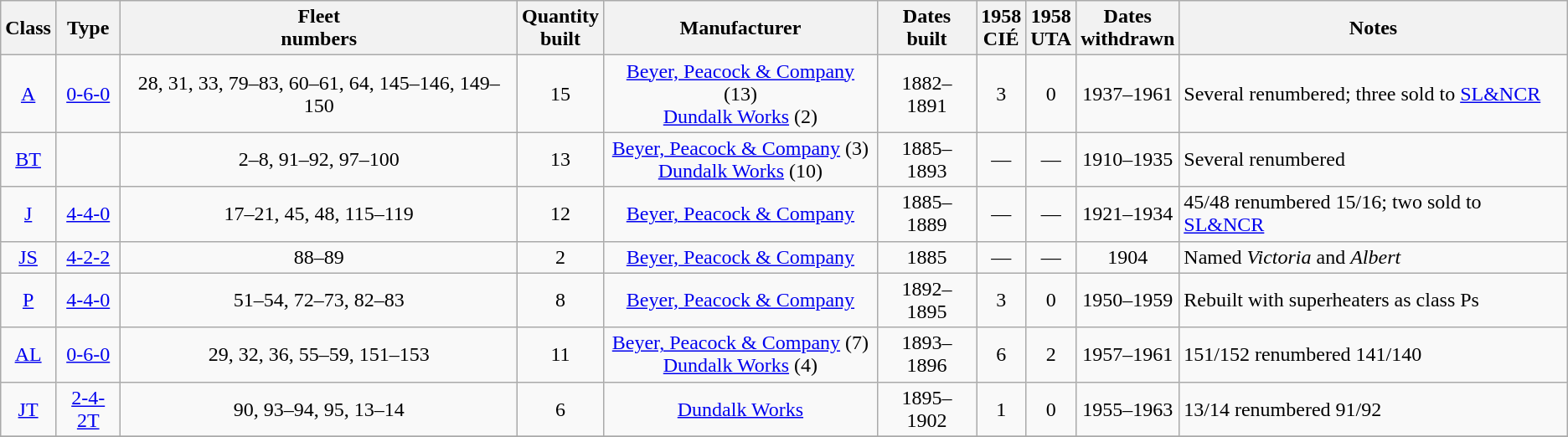<table class=wikitable style=text-align:center>
<tr>
<th>Class</th>
<th>Type</th>
<th>Fleet<br>numbers</th>
<th>Quantity<br>built</th>
<th>Manufacturer</th>
<th>Dates<br>built</th>
<th>1958<br>CIÉ</th>
<th>1958<br>UTA</th>
<th>Dates<br>withdrawn</th>
<th>Notes</th>
</tr>
<tr>
<td><a href='#'>A</a></td>
<td><a href='#'>0-6-0</a></td>
<td>28, 31, 33, 79–83, 60–61, 64, 145–146, 149–150</td>
<td>15</td>
<td><a href='#'>Beyer, Peacock & Company</a> (13)<br><a href='#'>Dundalk Works</a> (2)</td>
<td>1882–1891</td>
<td>3</td>
<td>0</td>
<td>1937–1961</td>
<td align=left>Several renumbered; three sold to <a href='#'>SL&NCR</a></td>
</tr>
<tr>
<td><a href='#'>BT</a></td>
<td></td>
<td>2–8, 91–92, 97–100</td>
<td>13</td>
<td><a href='#'>Beyer, Peacock & Company</a> (3)<br><a href='#'>Dundalk Works</a> (10)</td>
<td>1885–1893</td>
<td>—</td>
<td>—</td>
<td>1910–1935</td>
<td align=left>Several renumbered</td>
</tr>
<tr>
<td><a href='#'>J</a></td>
<td><a href='#'>4-4-0</a></td>
<td>17–21, 45, 48, 115–119</td>
<td>12</td>
<td><a href='#'>Beyer, Peacock & Company</a></td>
<td>1885–1889</td>
<td>—</td>
<td>—</td>
<td>1921–1934</td>
<td align=left>45/48 renumbered 15/16; two sold to <a href='#'>SL&NCR</a></td>
</tr>
<tr>
<td><a href='#'>JS</a></td>
<td><a href='#'>4-2-2</a></td>
<td>88–89</td>
<td>2</td>
<td><a href='#'>Beyer, Peacock & Company</a></td>
<td>1885</td>
<td>—</td>
<td>—</td>
<td>1904</td>
<td align=left>Named <em>Victoria</em> and <em>Albert</em></td>
</tr>
<tr>
<td><a href='#'>P</a></td>
<td><a href='#'>4-4-0</a></td>
<td>51–54, 72–73, 82–83</td>
<td>8</td>
<td><a href='#'>Beyer, Peacock & Company</a></td>
<td>1892–1895</td>
<td>3</td>
<td>0</td>
<td>1950–1959</td>
<td align=left>Rebuilt with superheaters as class Ps</td>
</tr>
<tr>
<td><a href='#'>AL</a></td>
<td><a href='#'>0-6-0</a></td>
<td>29, 32, 36, 55–59, 151–153</td>
<td>11</td>
<td><a href='#'>Beyer, Peacock & Company</a> (7)<br><a href='#'>Dundalk Works</a> (4)</td>
<td>1893–1896</td>
<td>6</td>
<td>2</td>
<td>1957–1961</td>
<td align=left>151/152 renumbered 141/140</td>
</tr>
<tr>
<td><a href='#'>JT</a></td>
<td><a href='#'>2-4-2T</a></td>
<td>90, 93–94, 95, 13–14</td>
<td>6</td>
<td><a href='#'>Dundalk Works</a></td>
<td>1895–1902</td>
<td>1</td>
<td>0</td>
<td>1955–1963</td>
<td align=left>13/14 renumbered 91/92</td>
</tr>
<tr>
</tr>
</table>
